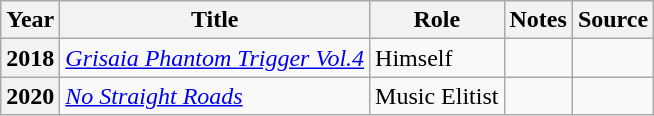<table class="wikitable sortable plainrowheaders">
<tr>
<th scope="col">Year</th>
<th scope="col">Title</th>
<th scope="col">Role</th>
<th scope="col" class="unsortable">Notes</th>
<th scope="col" class="unsortable">Source</th>
</tr>
<tr>
<th scope="row">2018</th>
<td><em><a href='#'>Grisaia Phantom Trigger Vol.4</a></em></td>
<td>Himself</td>
<td></td>
<td></td>
</tr>
<tr>
<th scope="row">2020</th>
<td><em><a href='#'>No Straight Roads</a></em></td>
<td>Music Elitist</td>
<td></td>
<td></td>
</tr>
</table>
